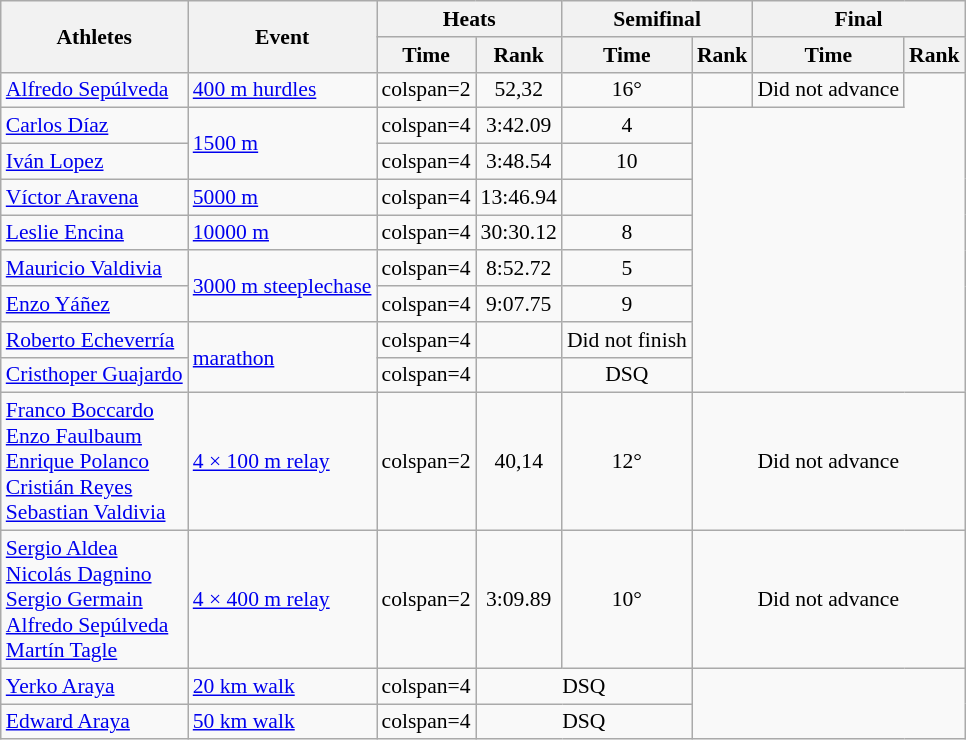<table class="wikitable" border="1" style="font-size:90%">
<tr>
<th rowspan=2>Athletes</th>
<th rowspan=2>Event</th>
<th colspan=2>Heats</th>
<th colspan=2>Semifinal</th>
<th colspan=2>Final</th>
</tr>
<tr>
<th>Time</th>
<th>Rank</th>
<th>Time</th>
<th>Rank</th>
<th>Time</th>
<th>Rank</th>
</tr>
<tr>
<td><a href='#'>Alfredo Sepúlveda</a></td>
<td><a href='#'>400 m hurdles</a></td>
<td>colspan=2 </td>
<td align=center>52,32</td>
<td align=center>16°</td>
<td align=center></td>
<td align=center>Did not advance</td>
</tr>
<tr>
<td><a href='#'>Carlos Díaz</a></td>
<td rowspan=2><a href='#'>1500 m</a></td>
<td>colspan=4 </td>
<td align=center>3:42.09</td>
<td align=center>4</td>
</tr>
<tr>
<td><a href='#'>Iván Lopez</a></td>
<td>colspan=4 </td>
<td align=center>3:48.54</td>
<td align=center>10</td>
</tr>
<tr>
<td><a href='#'>Víctor Aravena</a></td>
<td><a href='#'>5000 m</a></td>
<td>colspan=4 </td>
<td align=center>13:46.94</td>
<td align=center></td>
</tr>
<tr>
<td><a href='#'>Leslie Encina</a></td>
<td><a href='#'>10000 m</a></td>
<td>colspan=4 </td>
<td align=center>30:30.12</td>
<td align=center>8</td>
</tr>
<tr>
<td><a href='#'>Mauricio Valdivia</a></td>
<td rowspan=2><a href='#'>3000 m steeplechase</a></td>
<td>colspan=4 </td>
<td align=center>8:52.72</td>
<td align=center>5</td>
</tr>
<tr>
<td><a href='#'>Enzo Yáñez</a></td>
<td>colspan=4 </td>
<td align=center>9:07.75</td>
<td align=center>9</td>
</tr>
<tr>
<td><a href='#'>Roberto Echeverría</a></td>
<td rowspan=2><a href='#'>marathon</a></td>
<td>colspan=4 </td>
<td align=center></td>
<td align=center>Did not finish</td>
</tr>
<tr>
<td><a href='#'>Cristhoper Guajardo</a></td>
<td>colspan=4 </td>
<td align=center></td>
<td align=center>DSQ</td>
</tr>
<tr>
<td><a href='#'>Franco Boccardo</a><br><a href='#'>Enzo Faulbaum</a><br><a href='#'>Enrique Polanco</a><br><a href='#'>Cristián Reyes</a><br><a href='#'>Sebastian Valdivia</a></td>
<td><a href='#'>4 × 100 m relay</a></td>
<td>colspan=2 </td>
<td align=center>40,14</td>
<td align=center>12°</td>
<td align=center colspan="5">Did not advance</td>
</tr>
<tr>
<td><a href='#'>Sergio Aldea</a><br><a href='#'>Nicolás Dagnino</a><br><a href='#'>Sergio Germain</a><br><a href='#'>Alfredo Sepúlveda</a><br><a href='#'>Martín Tagle</a></td>
<td><a href='#'>4 × 400 m relay</a></td>
<td>colspan=2 </td>
<td align=center>3:09.89</td>
<td align=center>10°</td>
<td align=center colspan="5">Did not advance</td>
</tr>
<tr>
<td><a href='#'>Yerko Araya</a></td>
<td><a href='#'>20 km walk</a></td>
<td>colspan=4 </td>
<td align=center colspan=2>DSQ</td>
</tr>
<tr>
<td><a href='#'>Edward Araya</a></td>
<td><a href='#'>50 km walk</a></td>
<td>colspan=4 </td>
<td align=center colspan=2>DSQ</td>
</tr>
</table>
